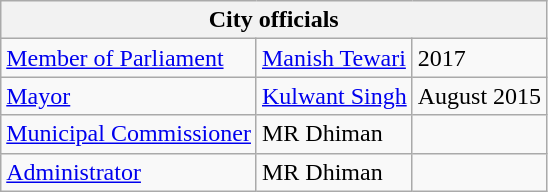<table class="wikitable">
<tr>
<th colspan="3">City officials</th>
</tr>
<tr>
<td><a href='#'>Member of Parliament</a></td>
<td><a href='#'>Manish Tewari</a></td>
<td>2017</td>
</tr>
<tr>
<td><a href='#'>Mayor</a></td>
<td><a href='#'>Kulwant Singh</a></td>
<td>August 2015</td>
</tr>
<tr>
<td><a href='#'>Municipal Commissioner</a></td>
<td>MR Dhiman</td>
<td></td>
</tr>
<tr>
<td><a href='#'>Administrator</a></td>
<td>MR Dhiman</td>
<td></td>
</tr>
</table>
